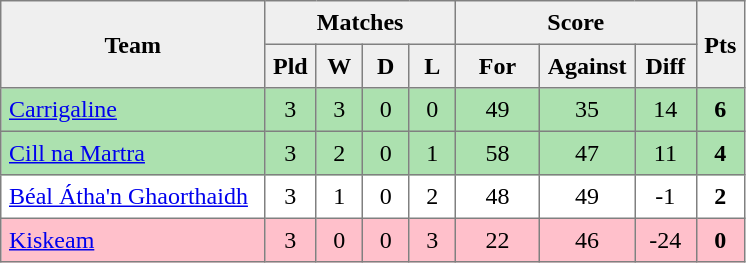<table style=border-collapse:collapse border=1 cellspacing=0 cellpadding=5>
<tr align=center bgcolor=#efefef>
<th rowspan=2 width=165>Team</th>
<th colspan=4>Matches</th>
<th colspan=3>Score</th>
<th rowspan=2width=20>Pts</th>
</tr>
<tr align=center bgcolor=#efefef>
<th width=20>Pld</th>
<th width=20>W</th>
<th width=20>D</th>
<th width=20>L</th>
<th width=45>For</th>
<th width=45>Against</th>
<th width=30>Diff</th>
</tr>
<tr align=center style="background:#ACE1AF;">
<td style="text-align:left;"><a href='#'>Carrigaline</a></td>
<td>3</td>
<td>3</td>
<td>0</td>
<td>0</td>
<td>49</td>
<td>35</td>
<td>14</td>
<td><strong>6</strong></td>
</tr>
<tr align=center style="background:#ACE1AF;">
<td style="text-align:left;"><a href='#'>Cill na Martra</a></td>
<td>3</td>
<td>2</td>
<td>0</td>
<td>1</td>
<td>58</td>
<td>47</td>
<td>11</td>
<td><strong>4</strong></td>
</tr>
<tr align=center>
<td style="text-align:left;"><a href='#'>Béal Átha'n Ghaorthaidh</a></td>
<td>3</td>
<td>1</td>
<td>0</td>
<td>2</td>
<td>48</td>
<td>49</td>
<td>-1</td>
<td><strong>2</strong></td>
</tr>
<tr align=center style="background:#FFC0CB;">
<td style="text-align:left;"><a href='#'>Kiskeam</a></td>
<td>3</td>
<td>0</td>
<td>0</td>
<td>3</td>
<td>22</td>
<td>46</td>
<td>-24</td>
<td><strong>0</strong></td>
</tr>
</table>
